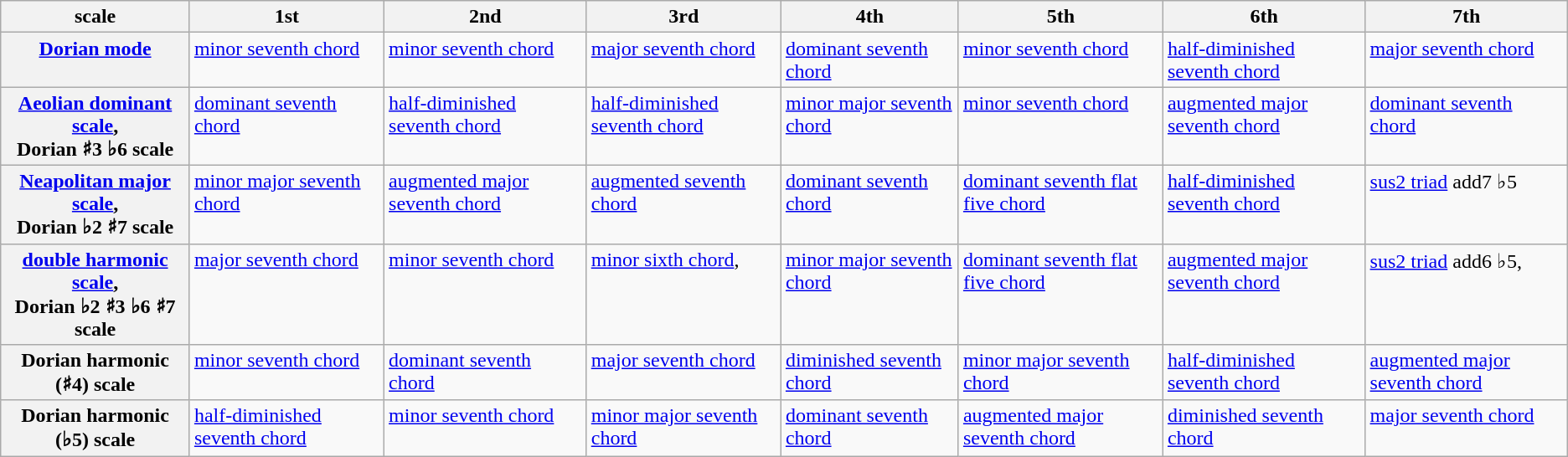<table class=wikitable>
<tr style="vertical-align:bottom;">
<th>scale</th>
<th>1st</th>
<th>2nd</th>
<th>3rd</th>
<th>4th</th>
<th>5th</th>
<th>6th</th>
<th>7th</th>
</tr>
<tr style="vertical-align:top;">
<th><a href='#'>Dorian mode</a></th>
<td><a href='#'>minor seventh chord</a></td>
<td><a href='#'>minor seventh chord</a></td>
<td><a href='#'>major seventh chord</a></td>
<td><a href='#'>dominant seventh chord</a></td>
<td><a href='#'>minor seventh chord</a></td>
<td><a href='#'>half-diminished seventh chord</a></td>
<td><a href='#'>major seventh chord</a></td>
</tr>
<tr style="vertical-align:top;">
<th><a href='#'>Aeolian dominant scale</a>,<br>Dorian ♯3 ♭6 scale</th>
<td><a href='#'>dominant seventh chord</a></td>
<td><a href='#'>half-diminished seventh chord</a></td>
<td><a href='#'>half-diminished seventh chord</a></td>
<td><a href='#'>minor major seventh chord</a></td>
<td><a href='#'>minor seventh chord</a></td>
<td><a href='#'>augmented major seventh chord</a></td>
<td><a href='#'>dominant seventh chord</a></td>
</tr>
<tr style="vertical-align:top;">
<th><a href='#'>Neapolitan major scale</a>,<br>Dorian ♭2 ♯7 scale</th>
<td><a href='#'>minor major seventh chord</a></td>
<td><a href='#'>augmented major seventh chord</a></td>
<td><a href='#'>augmented seventh chord</a></td>
<td><a href='#'>dominant seventh chord</a></td>
<td><a href='#'>dominant seventh flat five chord</a></td>
<td><a href='#'>half-diminished seventh chord</a></td>
<td><a href='#'>sus2 triad</a> add7 ♭5</td>
</tr>
<tr style="vertical-align:top;">
<th><a href='#'>double harmonic scale</a>,<br>Dorian ♭2 ♯3 ♭6 ♯7 scale</th>
<td><a href='#'>major seventh chord</a></td>
<td><a href='#'>minor seventh chord</a></td>
<td><a href='#'>minor sixth chord</a>,<br></td>
<td><a href='#'>minor major seventh chord</a></td>
<td><a href='#'>dominant seventh flat five chord</a></td>
<td><a href='#'>augmented major seventh chord</a></td>
<td><a href='#'>sus2 triad</a> add6 ♭5,<br></td>
</tr>
<tr style="vertical-align:top;">
<th>Dorian harmonic (♯4) scale</th>
<td><a href='#'>minor seventh chord</a></td>
<td><a href='#'>dominant seventh chord</a></td>
<td><a href='#'>major seventh chord</a></td>
<td><a href='#'>diminished seventh chord</a></td>
<td><a href='#'>minor major seventh chord</a></td>
<td><a href='#'>half-diminished seventh chord</a></td>
<td><a href='#'>augmented major seventh chord</a></td>
</tr>
<tr style="vertical-align:top;">
<th>Dorian harmonic (♭5) scale</th>
<td><a href='#'>half-diminished seventh chord</a></td>
<td><a href='#'>minor seventh chord</a></td>
<td><a href='#'>minor major seventh chord</a></td>
<td><a href='#'>dominant seventh chord</a></td>
<td><a href='#'>augmented major seventh chord</a></td>
<td><a href='#'>diminished seventh chord</a></td>
<td><a href='#'>major seventh chord</a></td>
</tr>
</table>
